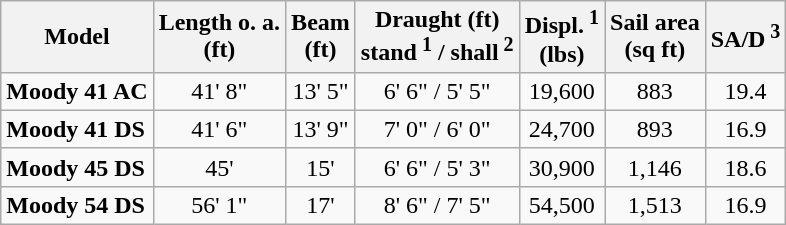<table class="wikitable" style="text-align:center;">
<tr>
<th>Model</th>
<th>Length o. a.<br>(ft)</th>
<th>Beam<br>(ft)</th>
<th>Draught (ft)<br>stand<sup> 1</sup> / shall<sup> 2</sup></th>
<th>Displ.<sup> 1</sup><br>(lbs)</th>
<th>Sail area<br>(sq ft)</th>
<th>SA/D<sup> 3</sup></th>
</tr>
<tr>
<td style="text-align: left"><strong>Moody 41 AC</strong></td>
<td>41' 8"</td>
<td>13' 5"</td>
<td>6' 6" / 5' 5"</td>
<td>19,600</td>
<td>883</td>
<td>19.4</td>
</tr>
<tr>
<td style="text-align: left"><strong>Moody 41 DS</strong></td>
<td>41' 6"</td>
<td>13' 9"</td>
<td>7' 0" / 6' 0"</td>
<td>24,700</td>
<td>893</td>
<td>16.9</td>
</tr>
<tr>
<td style="text-align: left"><strong>Moody 45 DS</strong></td>
<td>45'</td>
<td>15'</td>
<td>6' 6" / 5' 3"</td>
<td>30,900</td>
<td>1,146</td>
<td>18.6</td>
</tr>
<tr>
<td style="text-align: left"><strong>Moody 54 DS</strong></td>
<td>56' 1"</td>
<td>17'</td>
<td>8' 6" / 7' 5"</td>
<td>54,500</td>
<td>1,513</td>
<td>16.9</td>
</tr>
</table>
